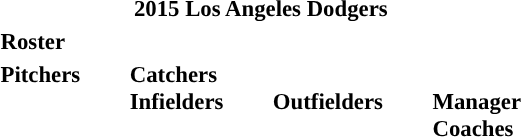<table class="toccolours" style="font-size: 95%;">
<tr>
<th colspan="10">2015 Los Angeles Dodgers</th>
</tr>
<tr>
<td colspan="10"><strong>Roster</strong></td>
</tr>
<tr>
<td valign="top"><strong>Pitchers</strong><br>




























 
</td>
<td width="25px"></td>
<td valign="top"><strong>Catchers</strong><br>


<strong>Infielders</strong>










</td>
<td width="25px"></td>
<td valign="top"><br><strong>Outfielders</strong>


 






</td>
<td width="25px"></td>
<td valign="top"><br><strong>Manager</strong>
<br><strong>Coaches</strong>
 
 
 
 
 
 
 
 
 
 
 
 </td>
</tr>
</table>
